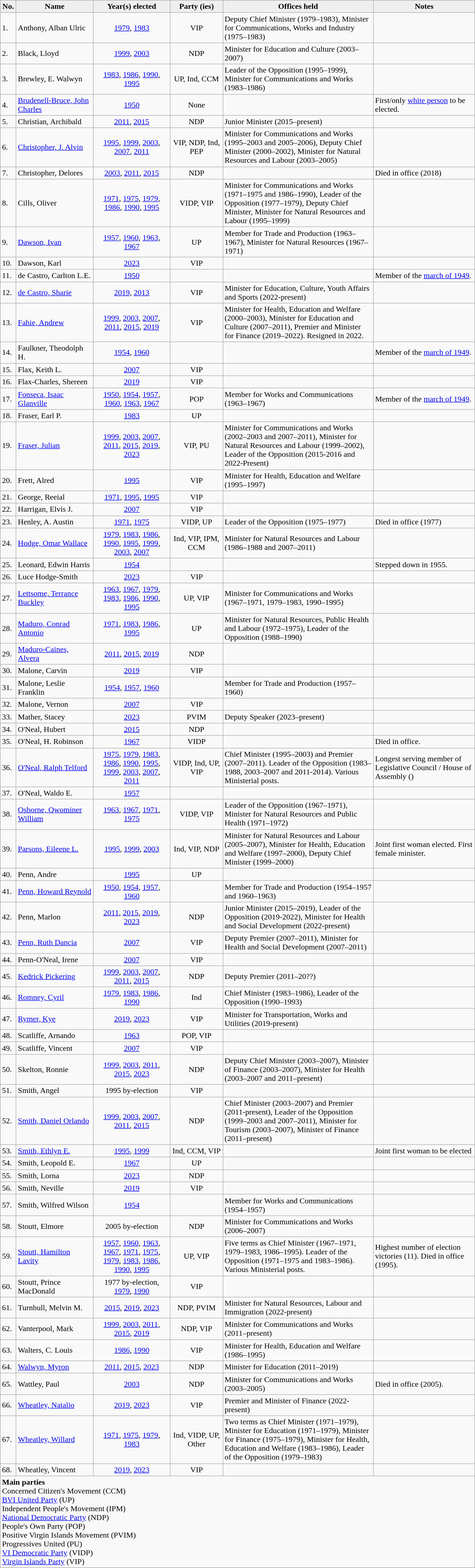<table class="wikitable">
<tr>
<th align="center" style="background: #efefef;" width="25">No.</th>
<th align="center" style="background: #efefef;" width="150">Name</th>
<th align="center" style="background: #efefef;" width="150">Year(s) elected</th>
<th align="center" style="background: #efefef;" width="100">Party (ies)</th>
<th align="center" style="background: #efefef;" width="300">Offices held</th>
<th align="center" style="background: #efefef;" width="200">Notes</th>
</tr>
<tr>
<td>1.</td>
<td>Anthony, Alban Ulric</td>
<td align="center"><a href='#'>1979</a>, <a href='#'>1983</a></td>
<td align="center">VIP</td>
<td>Deputy Chief Minister (1979–1983), Minister for Communications, Works and Industry (1975–1983)</td>
<td></td>
</tr>
<tr>
<td>2.</td>
<td>Black, Lloyd</td>
<td align="center"><a href='#'>1999</a>, <a href='#'>2003</a></td>
<td align="center">NDP</td>
<td>Minister for Education and Culture (2003–2007)</td>
<td></td>
</tr>
<tr>
<td>3.</td>
<td>Brewley, E. Walwyn</td>
<td align="center"><a href='#'>1983</a>, <a href='#'>1986</a>, <a href='#'>1990</a>, <a href='#'>1995</a></td>
<td align="center">UP, Ind, CCM</td>
<td>Leader of the Opposition (1995–1999), Minister for Communications and Works (1983–1986)</td>
<td></td>
</tr>
<tr>
<td>4.</td>
<td><a href='#'>Brudenell-Bruce, John Charles</a></td>
<td align="center"><a href='#'>1950</a></td>
<td align="center">None</td>
<td></td>
<td>First/only <a href='#'>white person</a> to be elected.</td>
</tr>
<tr>
<td>5.</td>
<td>Christian, Archibald</td>
<td align="center"><a href='#'>2011</a>, <a href='#'>2015</a></td>
<td align="center">NDP</td>
<td>Junior Minister (2015–present)</td>
<td></td>
</tr>
<tr>
<td>6.</td>
<td><a href='#'>Christopher, J. Alvin</a></td>
<td align="center"><a href='#'>1995</a>, <a href='#'>1999</a>, <a href='#'>2003</a>, <a href='#'>2007</a>, <a href='#'>2011</a></td>
<td align="center">VIP, NDP, Ind, PEP</td>
<td>Minister for Communications and Works (1995–2003 and 2005–2006), Deputy Chief Minister (2000–2002), Minister for Natural Resources and Labour (2003–2005)</td>
<td></td>
</tr>
<tr>
<td>7.</td>
<td>Christopher, Delores</td>
<td align="center"><a href='#'>2003</a>, <a href='#'>2011</a>, <a href='#'>2015</a></td>
<td align="center">NDP</td>
<td></td>
<td>Died in office (2018)</td>
</tr>
<tr>
<td>8.</td>
<td>Cills, Oliver</td>
<td align="center"><a href='#'>1971</a>, <a href='#'>1975</a>, <a href='#'>1979</a>, <a href='#'>1986</a>, <a href='#'>1990</a>, <a href='#'>1995</a></td>
<td align="center">VIDP, VIP</td>
<td>Minister for Communications and Works (1971–1975 and 1986–1990), Leader of the Opposition (1977–1979), Deputy Chief Minister, Minister for Natural Resources and Labour (1995–1999)</td>
<td></td>
</tr>
<tr>
<td>9.</td>
<td><a href='#'>Dawson, Ivan</a></td>
<td align="center"><a href='#'>1957</a>, <a href='#'>1960</a>, <a href='#'>1963</a>, <a href='#'>1967</a></td>
<td align="center">UP</td>
<td>Member for Trade and Production (1963–1967), Minister for Natural Resources (1967–1971)</td>
<td></td>
</tr>
<tr>
<td>10.</td>
<td>Dawson, Karl</td>
<td align="center"><a href='#'>2023</a></td>
<td align="center">VIP</td>
<td></td>
<td></td>
</tr>
<tr>
<td>11.</td>
<td>de Castro, Carlton L.E.</td>
<td align="center"><a href='#'>1950</a></td>
<td align="center"></td>
<td></td>
<td>Member of the <a href='#'>march of 1949</a>.</td>
</tr>
<tr>
<td>12.</td>
<td><a href='#'>de Castro, Sharie</a></td>
<td align="center"><a href='#'>2019</a>, <a href='#'>2013</a></td>
<td align="center">VIP</td>
<td>Minister for Education, Culture, Youth Affairs and Sports (2022-present)</td>
<td></td>
</tr>
<tr>
<td>13.</td>
<td><a href='#'>Fahie, Andrew</a></td>
<td align="center"><a href='#'>1999</a>, <a href='#'>2003</a>, <a href='#'>2007</a>, <a href='#'>2011</a>, <a href='#'>2015</a>, <a href='#'>2019</a></td>
<td align="center">VIP</td>
<td>Minister for Health, Education and Welfare (2000–2003), Minister for Education and Culture (2007–2011), Premier and Minister for Finance (2019–2022). Resigned in 2022.</td>
<td></td>
</tr>
<tr>
<td>14.</td>
<td>Faulkner, Theodolph H.</td>
<td align="center"><a href='#'>1954</a>, <a href='#'>1960</a></td>
<td align="center"></td>
<td></td>
<td>Member of the <a href='#'>march of 1949</a>.</td>
</tr>
<tr>
<td>15.</td>
<td>Flax, Keith L.</td>
<td align="center"><a href='#'>2007</a></td>
<td align="center">VIP</td>
<td></td>
<td></td>
</tr>
<tr>
<td>16.</td>
<td>Flax-Charles, Shereen</td>
<td align="center"><a href='#'>2019</a></td>
<td align="center">VIP</td>
<td></td>
<td></td>
</tr>
<tr>
<td>17.</td>
<td><a href='#'>Fonseca, Isaac Glanville</a></td>
<td align="center"><a href='#'>1950</a>, <a href='#'>1954</a>, <a href='#'>1957</a>, <a href='#'>1960</a>, <a href='#'>1963</a>, <a href='#'>1967</a></td>
<td align="center">POP</td>
<td>Member for Works and Communications (1963–1967)</td>
<td>Member of the <a href='#'>march of 1949</a>.</td>
</tr>
<tr>
<td>18.</td>
<td>Fraser, Earl P.</td>
<td align="center"><a href='#'>1983</a></td>
<td align="center">UP</td>
<td></td>
<td></td>
</tr>
<tr>
<td>19.</td>
<td><a href='#'>Fraser, Julian</a></td>
<td align="center"><a href='#'>1999</a>, <a href='#'>2003</a>, <a href='#'>2007</a>, <a href='#'>2011</a>, <a href='#'>2015</a>, <a href='#'>2019</a>, <a href='#'>2023</a></td>
<td align="center">VIP, PU</td>
<td>Minister for Communications and Works (2002–2003 and 2007–2011), Minister for Natural Resources and Labour (1999–2002), Leader of the Opposition (2015-2016 and 2022-Present)</td>
<td></td>
</tr>
<tr>
<td>20.</td>
<td>Frett, Alred</td>
<td align="center"><a href='#'>1995</a></td>
<td align="center">VIP</td>
<td>Minister for Health, Education and Welfare (1995–1997)</td>
<td></td>
</tr>
<tr>
<td>21.</td>
<td>George, Reeial</td>
<td align="center"><a href='#'>1971</a>, <a href='#'>1995</a>, <a href='#'>1995</a></td>
<td align="center">VIP</td>
<td></td>
<td></td>
</tr>
<tr>
<td>22.</td>
<td>Harrigan, Elvis J.</td>
<td align="center"><a href='#'>2007</a></td>
<td align="center">VIP</td>
<td></td>
<td></td>
</tr>
<tr>
<td>23.</td>
<td>Henley, A. Austin</td>
<td align="center"><a href='#'>1971</a>, <a href='#'>1975</a></td>
<td align="center">VIDP, UP</td>
<td>Leader of the Opposition (1975–1977)</td>
<td>Died in office (1977)</td>
</tr>
<tr>
<td>24.</td>
<td><a href='#'>Hodge, Omar Wallace</a></td>
<td align="center"><a href='#'>1979</a>, <a href='#'>1983</a>, <a href='#'>1986</a>, <a href='#'>1990</a>, <a href='#'>1995</a>, <a href='#'>1999</a>, <a href='#'>2003</a>, <a href='#'>2007</a></td>
<td align="center">Ind, VIP, IPM, CCM</td>
<td>Minister for Natural Resources and Labour (1986–1988 and 2007–2011)</td>
<td></td>
</tr>
<tr>
<td>25.</td>
<td>Leonard, Edwin Harris</td>
<td align="center"><a href='#'>1954</a></td>
<td align="center"></td>
<td></td>
<td>Stepped down in 1955.</td>
</tr>
<tr>
<td>26.</td>
<td>Luce Hodge-Smith</td>
<td align="center"><a href='#'>2023</a></td>
<td align="center">VIP</td>
<td></td>
<td></td>
</tr>
<tr>
<td>27.</td>
<td><a href='#'>Lettsome, Terrance Buckley</a></td>
<td align="center"><a href='#'>1963</a>, <a href='#'>1967</a>, <a href='#'>1979</a>, <a href='#'>1983</a>, <a href='#'>1986</a>, <a href='#'>1990</a>, <a href='#'>1995</a></td>
<td align="center">UP, VIP</td>
<td>Minister for Communications and Works (1967–1971, 1979–1983, 1990–1995)</td>
<td></td>
</tr>
<tr>
<td>28.</td>
<td><a href='#'>Maduro, Conrad Antonio</a></td>
<td align="center"><a href='#'>1971</a>, <a href='#'>1983</a>, <a href='#'>1986</a>, <a href='#'>1995</a></td>
<td align="center">UP</td>
<td>Minister for Natural Resources, Public Health and Labour (1972–1975), Leader of the Opposition (1988–1990)</td>
<td></td>
</tr>
<tr>
<td>29.</td>
<td><a href='#'>Maduro-Caines, Alvera</a></td>
<td align="center"><a href='#'>2011</a>, <a href='#'>2015</a>, <a href='#'>2019</a></td>
<td align="center">NDP</td>
<td></td>
<td></td>
</tr>
<tr>
<td>30.</td>
<td>Malone, Carvin</td>
<td align="center"><a href='#'>2019</a></td>
<td align="center">VIP</td>
<td></td>
<td></td>
</tr>
<tr>
<td>31.</td>
<td>Malone, Leslie Franklin</td>
<td align="center"><a href='#'>1954</a>, <a href='#'>1957</a>, <a href='#'>1960</a></td>
<td align="center"></td>
<td>Member for Trade and Production (1957–1960)</td>
<td></td>
</tr>
<tr>
<td>32.</td>
<td>Malone, Vernon</td>
<td align="center"><a href='#'>2007</a></td>
<td align="center">VIP</td>
<td></td>
<td></td>
</tr>
<tr>
<td>33.</td>
<td>Mather, Stacey</td>
<td align="center"><a href='#'>2023</a></td>
<td align="center">PVIM</td>
<td>Deputy Speaker (2023–present)</td>
<td></td>
</tr>
<tr>
<td>34.</td>
<td>O'Neal, Hubert</td>
<td align="center"><a href='#'>2015</a></td>
<td align="center">NDP</td>
<td></td>
<td></td>
</tr>
<tr>
<td>35.</td>
<td>O'Neal, H. Robinson</td>
<td align="center"><a href='#'>1967</a></td>
<td align="center">VIDP</td>
<td></td>
<td>Died in office.</td>
</tr>
<tr>
<td>36.</td>
<td><a href='#'>O'Neal, Ralph Telford</a></td>
<td align="center"><a href='#'>1975</a>, <a href='#'>1979</a>, <a href='#'>1983</a>, <a href='#'>1986</a>, <a href='#'>1990</a>, <a href='#'>1995</a>, <a href='#'>1999</a>, <a href='#'>2003</a>, <a href='#'>2007</a>, <a href='#'>2011</a></td>
<td align="center">VIDP, Ind, UP, VIP</td>
<td>Chief Minister (1995–2003) and Premier (2007–2011). Leader of the Opposition (1983–1988, 2003–2007 and 2011-2014). Various Ministerial posts.</td>
<td>Longest serving member of Legislative Council / House of Assembly ()</td>
</tr>
<tr>
<td>37.</td>
<td>O'Neal, Waldo E.</td>
<td align="center"><a href='#'>1957</a></td>
<td align="center"></td>
<td></td>
<td></td>
</tr>
<tr>
<td>38.</td>
<td><a href='#'>Osborne, Qwominer William</a></td>
<td align="center"><a href='#'>1963</a>, <a href='#'>1967</a>, <a href='#'>1971</a>, <a href='#'>1975</a></td>
<td align="center">VIDP, VIP</td>
<td>Leader of the Opposition (1967–1971), Minister for Natural Resources and Public Health (1971–1972)</td>
<td></td>
</tr>
<tr>
<td>39.</td>
<td><a href='#'>Parsons, Eileene L.</a></td>
<td align="center"><a href='#'>1995</a>, <a href='#'>1999</a>, <a href='#'>2003</a></td>
<td align="center">Ind, VIP, NDP</td>
<td>Minister for Natural Resources and Labour (2005–2007), Minister for Health, Education and Welfare (1997–2000), Deputy Chief Minister (1999–2000)</td>
<td>Joint first woman elected. First female minister.</td>
</tr>
<tr>
<td>40.</td>
<td>Penn, Andre</td>
<td align="center"><a href='#'>1995</a></td>
<td align="center">UP</td>
<td></td>
<td></td>
</tr>
<tr>
<td>41.</td>
<td><a href='#'>Penn, Howard Reynold</a></td>
<td align="center"><a href='#'>1950</a>, <a href='#'>1954</a>, <a href='#'>1957</a>, <a href='#'>1960</a></td>
<td align="center"></td>
<td>Member for Trade and Production (1954–1957 and 1960–1963)</td>
<td></td>
</tr>
<tr>
<td>42.</td>
<td>Penn, Marlon</td>
<td align="center"><a href='#'>2011</a>, <a href='#'>2015</a>, <a href='#'>2019</a>, <a href='#'>2023</a></td>
<td align="center">NDP</td>
<td>Junior Minister (2015–2019), Leader of the Opposition (2019-2022), Minister for Health and Social Development (2022-present)</td>
<td></td>
</tr>
<tr>
<td>43.</td>
<td><a href='#'>Penn, Ruth Dancia</a></td>
<td align="center"><a href='#'>2007</a></td>
<td align="center">VIP</td>
<td>Deputy Premier (2007–2011), Minister for Health and Social Development (2007–2011)</td>
<td></td>
</tr>
<tr>
<td>44.</td>
<td>Penn-O'Neal, Irene</td>
<td align="center"><a href='#'>2007</a></td>
<td align="center">VIP</td>
<td></td>
<td></td>
</tr>
<tr>
<td>45.</td>
<td><a href='#'>Kedrick Pickering</a></td>
<td align="center"><a href='#'>1999</a>, <a href='#'>2003</a>, <a href='#'>2007</a>, <a href='#'>2011</a>, <a href='#'>2015</a></td>
<td align="center">NDP</td>
<td>Deputy Premier (2011–20??)</td>
<td></td>
</tr>
<tr>
<td>46.</td>
<td><a href='#'>Romney, Cyril</a></td>
<td align="center"><a href='#'>1979</a>, <a href='#'>1983</a>, <a href='#'>1986</a>, <a href='#'>1990</a></td>
<td align="center">Ind</td>
<td>Chief Minister (1983–1986), Leader of the Opposition (1990–1993)</td>
<td></td>
</tr>
<tr>
<td>47.</td>
<td><a href='#'>Rymer, Kye</a></td>
<td align="center"><a href='#'>2019</a>, <a href='#'>2023</a></td>
<td align="center">VIP</td>
<td>Minister for Transportation, Works and Utilities (2019-present)</td>
<td></td>
</tr>
<tr>
<td>48.</td>
<td>Scatliffe, Arnando</td>
<td align="center"><a href='#'>1963</a></td>
<td align="center">POP, VIP</td>
<td></td>
<td></td>
</tr>
<tr>
<td>49.</td>
<td>Scatliffe, Vincent</td>
<td align="center"><a href='#'>2007</a></td>
<td align="center">VIP</td>
<td></td>
<td></td>
</tr>
<tr>
<td>50.</td>
<td>Skelton, Ronnie</td>
<td align="center"><a href='#'>1999</a>, <a href='#'>2003</a>, <a href='#'>2011</a>, <a href='#'>2015</a>, <a href='#'>2023</a></td>
<td align="center">NDP</td>
<td>Deputy Chief Minister (2003–2007), Minister of Finance (2003–2007), Minister for Health (2003–2007 and 2011–present)</td>
<td></td>
</tr>
<tr>
<td>51.</td>
<td>Smith, Angel</td>
<td align="center">1995 by-election</td>
<td align="center">VIP</td>
<td></td>
<td></td>
</tr>
<tr>
<td>52.</td>
<td><a href='#'>Smith, Daniel Orlando</a></td>
<td align="center"><a href='#'>1999</a>, <a href='#'>2003</a>, <a href='#'>2007</a>, <a href='#'>2011</a>, <a href='#'>2015</a></td>
<td align="center">NDP</td>
<td>Chief Minister (2003–2007) and Premier (2011-present), Leader of the Opposition (1999–2003 and 2007–2011), Minister for Tourism (2003–2007), Minister of Finance (2011–present)</td>
<td></td>
</tr>
<tr>
<td>53.</td>
<td><a href='#'>Smith, Ethlyn E.</a></td>
<td align="center"><a href='#'>1995</a>, <a href='#'>1999</a></td>
<td align="center">Ind, CCM, VIP</td>
<td></td>
<td>Joint first woman to be elected</td>
</tr>
<tr>
<td>54.</td>
<td>Smith, Leopold E.</td>
<td align="center"><a href='#'>1967</a></td>
<td align="center">UP</td>
<td></td>
<td></td>
</tr>
<tr>
<td>55.</td>
<td>Smith, Lorna</td>
<td align="center"><a href='#'>2023</a></td>
<td align="center">NDP</td>
<td></td>
<td></td>
</tr>
<tr>
<td>56.</td>
<td>Smith, Neville</td>
<td align="center"><a href='#'>2019</a></td>
<td align="center">VIP</td>
<td></td>
<td></td>
</tr>
<tr>
<td>57.</td>
<td>Smith, Wilfred Wilson</td>
<td align="center"><a href='#'>1954</a></td>
<td align="center"></td>
<td>Member for Works and Communications (1954–1957)</td>
<td></td>
</tr>
<tr>
<td>58.</td>
<td>Stoutt, Elmore</td>
<td align="center">2005 by-election</td>
<td align="center">NDP</td>
<td>Minister for Communications and Works (2006–2007)</td>
<td></td>
</tr>
<tr>
<td>59.</td>
<td><a href='#'>Stoutt, Hamilton Lavity</a></td>
<td align="center"><a href='#'>1957</a>, <a href='#'>1960</a>, <a href='#'>1963</a>, <a href='#'>1967</a>, <a href='#'>1971</a>, <a href='#'>1975</a>, <a href='#'>1979</a>, <a href='#'>1983</a>, <a href='#'>1986</a>, <a href='#'>1990</a>, <a href='#'>1995</a></td>
<td align="center">UP, VIP</td>
<td>Five terms as Chief Minister (1967–1971, 1979–1983, 1986–1995). Leader of the Opposition (1971–1975 and 1983–1986). Various Ministerial posts.</td>
<td>Highest number of election victories (11). Died in office (1995).</td>
</tr>
<tr>
<td>60.</td>
<td>Stoutt, Prince MacDonald</td>
<td align="center">1977 by-election, <a href='#'>1979</a>, <a href='#'>1990</a></td>
<td align="center">VIP</td>
<td></td>
<td></td>
</tr>
<tr>
<td>61.</td>
<td>Turnbull, Melvin M.</td>
<td align="center"><a href='#'>2015</a>, <a href='#'>2019</a>, <a href='#'>2023</a></td>
<td align="center">NDP, PVIM</td>
<td>Minister for Natural Resources, Labour and Immigration (2022-present)</td>
<td></td>
</tr>
<tr>
<td>62.</td>
<td>Vanterpool, Mark</td>
<td align="center"><a href='#'>1999</a>, <a href='#'>2003</a>, <a href='#'>2011</a>, <a href='#'>2015</a>, <a href='#'>2019</a></td>
<td align="center">NDP, VIP</td>
<td>Minister for Communications and Works (2011–present)</td>
<td></td>
</tr>
<tr>
<td>63.</td>
<td>Walters, C. Louis</td>
<td align="center"><a href='#'>1986</a>, <a href='#'>1990</a></td>
<td align="center">VIP</td>
<td>Minister for Health, Education and Welfare (1986–1995)</td>
<td></td>
</tr>
<tr>
<td>64.</td>
<td><a href='#'>Walwyn, Myron</a></td>
<td align="center"><a href='#'>2011</a>, <a href='#'>2015</a>, <a href='#'>2023</a></td>
<td align="center">NDP</td>
<td>Minister for Education (2011–2019)</td>
<td></td>
</tr>
<tr>
<td>65.</td>
<td>Wattley, Paul</td>
<td align="center"><a href='#'>2003</a></td>
<td align="center">NDP</td>
<td>Minister for Communications and Works (2003–2005)</td>
<td>Died in office (2005).</td>
</tr>
<tr>
<td>66.</td>
<td><a href='#'>Wheatley, Natalio</a></td>
<td align="center"><a href='#'>2019</a>, <a href='#'>2023</a></td>
<td align="center">VIP</td>
<td>Premier and Minister of Finance (2022-present)</td>
<td></td>
</tr>
<tr>
<td>67.</td>
<td><a href='#'>Wheatley, Willard</a></td>
<td align="center"><a href='#'>1971</a>, <a href='#'>1975</a>, <a href='#'>1979</a>, <a href='#'>1983</a></td>
<td align="center">Ind, VIDP, UP, Other</td>
<td>Two terms as Chief Minister (1971–1979), Minister for Education (1971–1979), Minister for Finance (1975–1979), Minister for Health, Education and Welfare (1983–1986), Leader of the Opposition (1979–1983)</td>
<td></td>
</tr>
<tr>
<td>68.</td>
<td>Wheatley, Vincent</td>
<td align="center"><a href='#'>2019</a>, <a href='#'>2023</a></td>
<td align="center">VIP</td>
<td></td>
<td></td>
</tr>
<tr>
<td colspan=6><strong>Main parties</strong><br>Concerned Citizen's Movement (CCM)<br><a href='#'>BVI United Party</a> (UP)<br>Independent People's Movement (IPM)<br><a href='#'>National Democratic Party</a> (NDP)<br>People's Own Party (POP)<br>Positive Virgin Islands Movement (PVIM)<br>Progressives United (PU)<br><a href='#'>VI Democratic Party</a> (VIDP)<br><a href='#'>Virgin Islands Party</a> (VIP)</td>
</tr>
</table>
